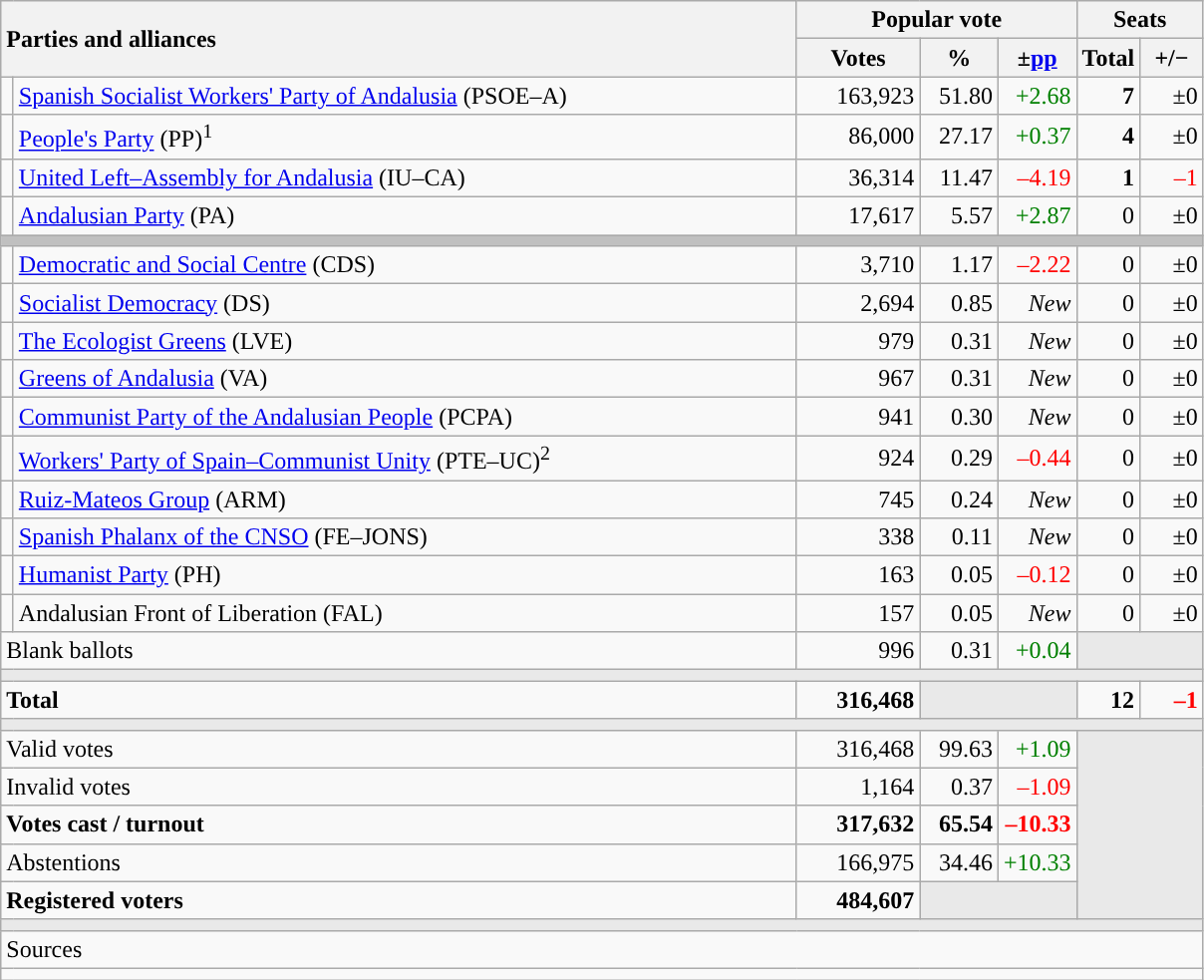<table class="wikitable" style="text-align:right;">
<tr>
<th style="text-align:left;" rowspan="2" colspan="2" width="525">Parties and alliances</th>
<th colspan="3">Popular vote</th>
<th colspan="2">Seats</th>
</tr>
<tr>
<th width="75">Votes</th>
<th width="45">%</th>
<th width="45">±<a href='#'>pp</a></th>
<th width="35">Total</th>
<th width="35">+/−</th>
</tr>
<tr>
<td width="1" style="color:inherit;background:"></td>
<td align="left"><a href='#'>Spanish Socialist Workers' Party of Andalusia</a> (PSOE–A)</td>
<td>163,923</td>
<td>51.80</td>
<td style="color:green;">+2.68</td>
<td><strong>7</strong></td>
<td>±0</td>
</tr>
<tr>
<td style="color:inherit;background:"></td>
<td align="left"><a href='#'>People's Party</a> (PP)<sup>1</sup></td>
<td>86,000</td>
<td>27.17</td>
<td style="color:green;">+0.37</td>
<td><strong>4</strong></td>
<td>±0</td>
</tr>
<tr>
<td style="color:inherit;background:"></td>
<td align="left"><a href='#'>United Left–Assembly for Andalusia</a> (IU–CA)</td>
<td>36,314</td>
<td>11.47</td>
<td style="color:red;">–4.19</td>
<td><strong>1</strong></td>
<td style="color:red;">–1</td>
</tr>
<tr>
<td style="color:inherit;background:"></td>
<td align="left"><a href='#'>Andalusian Party</a> (PA)</td>
<td>17,617</td>
<td>5.57</td>
<td style="color:green;">+2.87</td>
<td>0</td>
<td>±0</td>
</tr>
<tr>
<td colspan="7" bgcolor="#C0C0C0"></td>
</tr>
<tr>
<td style="color:inherit;background:"></td>
<td align="left"><a href='#'>Democratic and Social Centre</a> (CDS)</td>
<td>3,710</td>
<td>1.17</td>
<td style="color:red;">–2.22</td>
<td>0</td>
<td>±0</td>
</tr>
<tr>
<td style="color:inherit;background:"></td>
<td align="left"><a href='#'>Socialist Democracy</a> (DS)</td>
<td>2,694</td>
<td>0.85</td>
<td><em>New</em></td>
<td>0</td>
<td>±0</td>
</tr>
<tr>
<td style="color:inherit;background:"></td>
<td align="left"><a href='#'>The Ecologist Greens</a> (LVE)</td>
<td>979</td>
<td>0.31</td>
<td><em>New</em></td>
<td>0</td>
<td>±0</td>
</tr>
<tr>
<td style="color:inherit;background:"></td>
<td align="left"><a href='#'>Greens of Andalusia</a> (VA)</td>
<td>967</td>
<td>0.31</td>
<td><em>New</em></td>
<td>0</td>
<td>±0</td>
</tr>
<tr>
<td style="color:inherit;background:"></td>
<td align="left"><a href='#'>Communist Party of the Andalusian People</a> (PCPA)</td>
<td>941</td>
<td>0.30</td>
<td><em>New</em></td>
<td>0</td>
<td>±0</td>
</tr>
<tr>
<td style="color:inherit;background:"></td>
<td align="left"><a href='#'>Workers' Party of Spain–Communist Unity</a> (PTE–UC)<sup>2</sup></td>
<td>924</td>
<td>0.29</td>
<td style="color:red;">–0.44</td>
<td>0</td>
<td>±0</td>
</tr>
<tr>
<td style="color:inherit;background:"></td>
<td align="left"><a href='#'>Ruiz-Mateos Group</a> (ARM)</td>
<td>745</td>
<td>0.24</td>
<td><em>New</em></td>
<td>0</td>
<td>±0</td>
</tr>
<tr>
<td style="color:inherit;background:"></td>
<td align="left"><a href='#'>Spanish Phalanx of the CNSO</a> (FE–JONS)</td>
<td>338</td>
<td>0.11</td>
<td><em>New</em></td>
<td>0</td>
<td>±0</td>
</tr>
<tr>
<td style="color:inherit;background:"></td>
<td align="left"><a href='#'>Humanist Party</a> (PH)</td>
<td>163</td>
<td>0.05</td>
<td style="color:red;">–0.12</td>
<td>0</td>
<td>±0</td>
</tr>
<tr>
<td style="color:inherit;background:"></td>
<td align="left">Andalusian Front of Liberation (FAL)</td>
<td>157</td>
<td>0.05</td>
<td><em>New</em></td>
<td>0</td>
<td>±0</td>
</tr>
<tr>
<td align="left" colspan="2">Blank ballots</td>
<td>996</td>
<td>0.31</td>
<td style="color:green;">+0.04</td>
<td bgcolor="#E9E9E9" colspan="2"></td>
</tr>
<tr>
<td colspan="7" bgcolor="#E9E9E9"></td>
</tr>
<tr style="font-weight:bold;">
<td align="left" colspan="2">Total</td>
<td>316,468</td>
<td bgcolor="#E9E9E9" colspan="2"></td>
<td>12</td>
<td style="color:red;">–1</td>
</tr>
<tr>
<td colspan="7" bgcolor="#E9E9E9"></td>
</tr>
<tr>
<td align="left" colspan="2">Valid votes</td>
<td>316,468</td>
<td>99.63</td>
<td style="color:green;">+1.09</td>
<td bgcolor="#E9E9E9" colspan="2" rowspan="5"></td>
</tr>
<tr>
<td align="left" colspan="2">Invalid votes</td>
<td>1,164</td>
<td>0.37</td>
<td style="color:red;">–1.09</td>
</tr>
<tr style="font-weight:bold;">
<td align="left" colspan="2">Votes cast / turnout</td>
<td>317,632</td>
<td>65.54</td>
<td style="color:red;">–10.33</td>
</tr>
<tr>
<td align="left" colspan="2">Abstentions</td>
<td>166,975</td>
<td>34.46</td>
<td style="color:green;">+10.33</td>
</tr>
<tr style="font-weight:bold;">
<td align="left" colspan="2">Registered voters</td>
<td>484,607</td>
<td bgcolor="#E9E9E9" colspan="2"></td>
</tr>
<tr>
<td colspan="7" bgcolor="#E9E9E9"></td>
</tr>
<tr>
<td align="left" colspan="7">Sources</td>
</tr>
<tr>
<td colspan="7" style="text-align:left; max-width:790px;"></td>
</tr>
</table>
